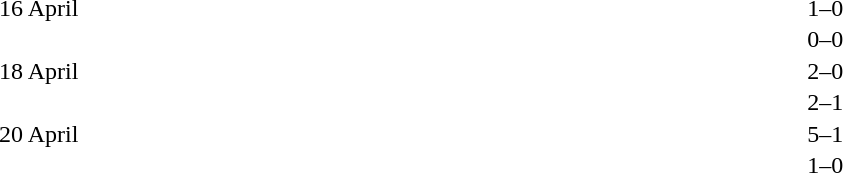<table cellspacing=1 width=70%>
<tr>
<th width=25%></th>
<th width=30%></th>
<th width=15%></th>
<th width=30%></th>
</tr>
<tr>
<td>16 April</td>
<td align=right></td>
<td align=center>1–0</td>
<td></td>
</tr>
<tr>
<td></td>
<td align=right></td>
<td align=center>0–0</td>
<td></td>
</tr>
<tr>
<td>18 April</td>
<td align=right></td>
<td align=center>2–0</td>
<td></td>
</tr>
<tr>
<td></td>
<td align=right></td>
<td align=center>2–1</td>
<td></td>
</tr>
<tr>
<td>20 April</td>
<td align=right></td>
<td align=center>5–1</td>
<td></td>
</tr>
<tr>
<td></td>
<td align=right></td>
<td align=center>1–0</td>
<td></td>
</tr>
</table>
